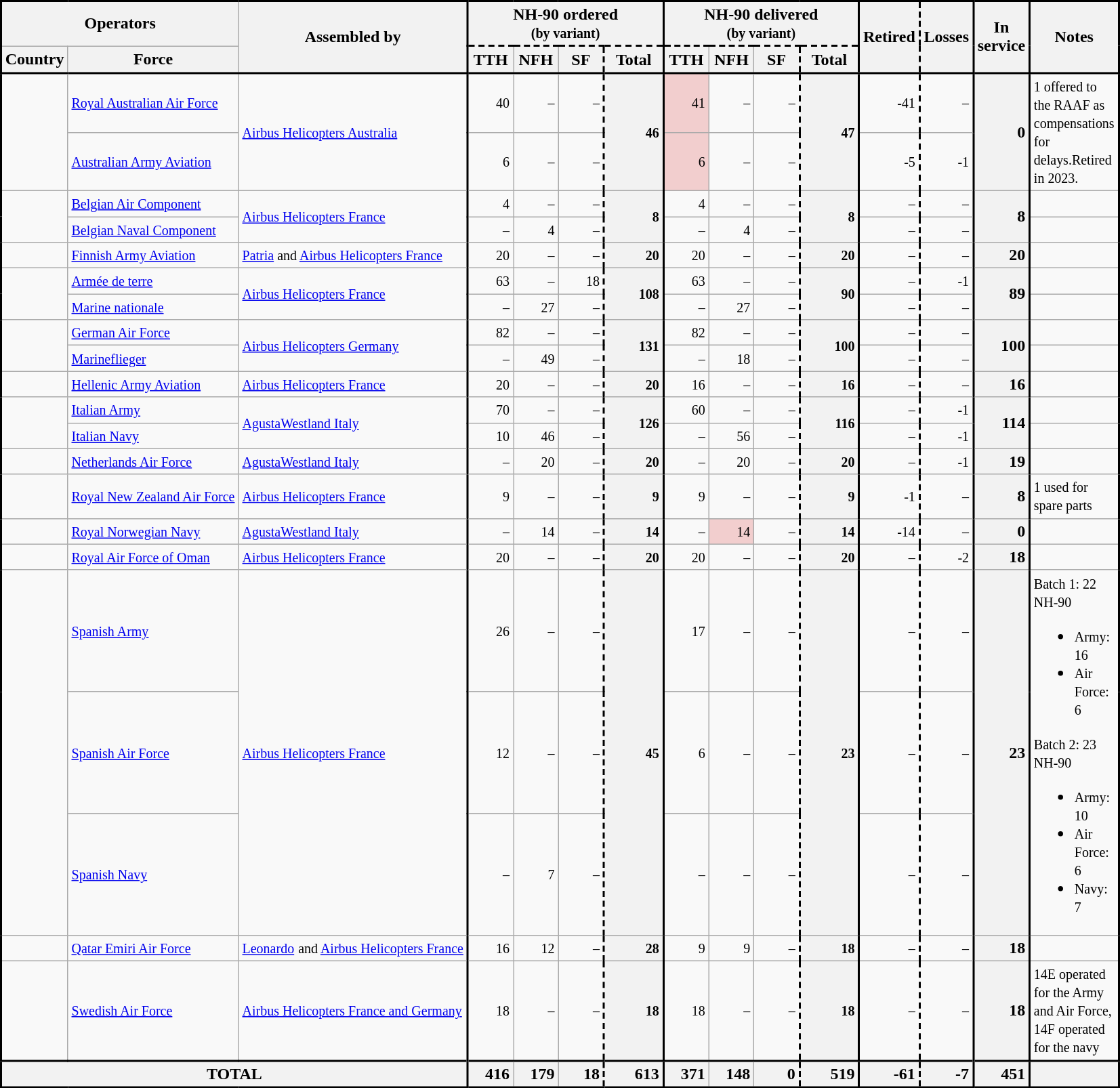<table class="wikitable">
<tr>
<th colspan="2" style="border-left:solid 2px black;border-top:solid 2px black;">Operators</th>
<th rowspan="2" style="border-right:solid 2px black;border-bottom:solid 2px black;border-top:solid 2px black;">Assembled by</th>
<th colspan="4" style="border-right:solid 2px black;border-top:solid 2px black">NH-90 ordered<br><small>(by variant)</small></th>
<th colspan="4" style="border-right:solid 2px black;border-top:solid 2px black">NH-90 delivered<br><small>(by variant)</small></th>
<th rowspan="2" style="border-right:dashed 2px black;border-top:solid 2px black;border-bottom:solid 2px black">Retired</th>
<th rowspan="2" style="border-right:solid 2px black;border-top:solid 2px black;border-bottom:solid 2px black">Losses</th>
<th rowspan="2" style="border-right:solid 2px black;border-top:solid 2px black;border-bottom:solid 2px black">In service</th>
<th rowspan="2" style="border-right:solid 2px black;border-top:solid 2px black;border-bottom:solid 2px black">Notes</th>
</tr>
<tr>
<th style="border-left:solid 2px black;border-bottom:solid 2px black">Country</th>
<th style="border-bottom:solid 2px black">Force</th>
<th style="width: 37px;border-top:dashed 2px black;border-bottom:solid 2px black">TTH</th>
<th style="width: 37px;border-top:dashed 2px black;border-bottom:solid 2px black">NFH</th>
<th style="width: 37px;border-top:dashed 2px black;border-bottom:solid 2px black">SF</th>
<th style="width: 50px;border-top:dashed 2px black;border-left:dashed 2px black;border-right:solid 2px black;border-bottom:solid 2px black">Total</th>
<th style="width: 37px;border-top:dashed 2px black;border-bottom:solid 2px black">TTH</th>
<th style="width: 37px;border-top:dashed 2px black;border-bottom:solid 2px black">NFH</th>
<th style="width: 37px;border-top:dashed 2px black;border-bottom:solid 2px black">SF</th>
<th style="width: 50px;border-top:dashed 2px black;border-left:dashed 2px black;border-right:solid 2px black;border-bottom:solid 2px black">Total</th>
</tr>
<tr>
<td rowspan="2" style="border-left:solid 2px black"><strong></strong></td>
<td><small><a href='#'>Royal Australian Air Force</a></small></td>
<td rowspan="2" style="border-right:solid 2px black;"><small><a href='#'>Airbus Helicopters Australia</a></small></td>
<td style="text-align: right;"><small>40</small></td>
<td style="text-align: right;"><small>–</small></td>
<td style="text-align: right"><small>–</small></td>
<th rowspan="2" style="text-align: right;width: 35px;border-left:dashed 2px black;border-right:solid 2px black"><small>46</small></th>
<td style="text-align: right;background: #F2CECE;"><small>41</small></td>
<td style="text-align: right;"><small>–</small></td>
<td style="text-align: right;"><small>–</small></td>
<th rowspan="2" style="width: 35px;border-left:dashed 2px black;border-right:solid 2px black;text-align: right"><small>47</small></th>
<td style="width: 35px;border-right:dashed 2px black;text-align: right"><small>-41</small></td>
<td style="width: 35px;border-right:solid 2px black;text-align: right"><small>–</small></td>
<th rowspan="2" style="width: 35px;border-right:solid 2px black;text-align:right">0</th>
<td rowspan="2" style="width: 35px;border-right:solid 2px black"><small>1 offered to the RAAF as compensations for delays.Retired in 2023.</small></td>
</tr>
<tr>
<td><a href='#'><small>Australian Army Aviation</small></a></td>
<td style="text-align: right;"><small>6</small></td>
<td style="text-align: right;"><small>–</small></td>
<td style="text-align: right"><small>–</small></td>
<td style="text-align: right;background: #F2CECE;"><small>6</small></td>
<td style="text-align: right;"><small>–</small></td>
<td style="text-align: right;"><small>–</small></td>
<td style="width: 35px;border-right:dashed 2px black;text-align: right"><small>-5</small></td>
<td style="width: 35px;border-right:solid 2px black;text-align: right"><small>-1</small><br></td>
</tr>
<tr>
<td rowspan="2" style="border-left:solid 2px black"><strong></strong></td>
<td><small><a href='#'>Belgian Air Component</a></small></td>
<td rowspan="2" style="border-right:solid 2px black;"><small><a href='#'>Airbus Helicopters France</a></small></td>
<td style="text-align: right;"><small>4</small></td>
<td style="text-align: right;"><small>–</small></td>
<td style="text-align: right"><small>–</small></td>
<th rowspan="2" style="text-align: right;width: 35px;border-left:dashed 2px black;border-right:solid 2px black"><small>8</small></th>
<td style="text-align: right;"><small>4</small></td>
<td style="text-align: right;"><small>–</small></td>
<td style="text-align: right;"><small>–</small></td>
<th rowspan="2" style="width: 35px;border-left:dashed 2px black;border-right:solid 2px black;text-align: right"><small>8</small></th>
<td style="width: 35px;border-right:dashed 2px black;text-align: right"><small>–</small></td>
<td style="width: 35px;border-right:solid 2px black;text-align: right"><small>–</small></td>
<th rowspan="2" style="width: 35px;border-right:solid 2px black;text-align: right">8<br></th>
<td style="width: 35px;border-right:solid 2px black"></td>
</tr>
<tr>
<td><small><a href='#'>Belgian Naval Component</a></small></td>
<td style="text-align: right;"><small>–</small></td>
<td style="text-align: right;"><small>4</small></td>
<td style="text-align: right"><small>–</small></td>
<td style="text-align: right;"><small>–</small></td>
<td style="text-align: right;"><small>4</small></td>
<td style="text-align: right;"><small>–</small></td>
<td style="width: 35px;border-right:dashed 2px black;text-align: right"><small>–</small></td>
<td style="width: 35px;border-right:solid 2px black;text-align: right"><small>–</small></td>
<td style="width: 35px;border-right:solid 2px black"></td>
</tr>
<tr>
<td style="border-left:solid 2px black"><strong></strong></td>
<td><small><a href='#'>Finnish Army Aviation</a></small></td>
<td style="border-right:solid 2px black;"><small><a href='#'>Patria</a> and <a href='#'>Airbus Helicopters France</a></small></td>
<td style="text-align: right;"><small>20</small></td>
<td style="text-align: right;"><small>–</small></td>
<td style="text-align: right"><small>–</small></td>
<th style="text-align: right;width: 35px;border-left:dashed 2px black;border-right:solid 2px black"><small>20</small></th>
<td style="text-align: right;"><small>20</small></td>
<td style="text-align: right;"><small>–</small></td>
<td style="text-align: right;"><small>–</small></td>
<th style="width: 35px;border-left:dashed 2px black;border-right:solid 2px black;text-align: right"><small>20</small></th>
<td style="width: 35px;border-right:dashed 2px black;text-align: right"><small>–</small></td>
<td style="width: 35px;border-right:solid 2px black;text-align: right"><small>–</small></td>
<th style="width: 35px;border-right:solid 2px black;text-align: right">20<br></th>
<td style="width: 35px;border-right:solid 2px black"></td>
</tr>
<tr>
<td rowspan="2" style="border-left:solid 2px black"><strong></strong></td>
<td><small><a href='#'>Armée de terre</a></small></td>
<td rowspan="2" style="border-right:solid 2px black;"><small><a href='#'>Airbus Helicopters France</a></small></td>
<td style="text-align: right;"><small>63</small></td>
<td style="text-align: right;"><small>–</small></td>
<td style="text-align: right"><small>18</small></td>
<th rowspan="2" style="text-align: right;width: 35px;border-left:dashed 2px black;border-right:solid 2px black"><small>108</small></th>
<td style="text-align: right;"><small>63</small></td>
<td style="text-align: right;"><small>–</small></td>
<td style="text-align: right;"><small>–</small></td>
<th rowspan="2" style="width: 35px;border-left:dashed 2px black;border-right:solid 2px black;text-align: right"><small>90</small></th>
<td style="width: 35px;border-right:dashed 2px black;text-align: right"><small>–</small></td>
<td style="width: 35px;border-right:solid 2px black;text-align: right"><small>-1</small><br></td>
<th rowspan="2" style="width: 35px;border-right:solid 2px black;text-align: right">89<br></th>
<td style="width: 35px;border-right:solid 2px black"></td>
</tr>
<tr>
<td><small><a href='#'>Marine nationale</a></small></td>
<td style="text-align: right;"><small>–</small></td>
<td style="text-align: right;"><small>27</small></td>
<td style="text-align: right"><small>–</small></td>
<td style="text-align: right;"><small>–</small></td>
<td style="text-align: right;"><small>27</small></td>
<td style="text-align: right;"><small>–</small></td>
<td style="width: 35px;border-right:dashed 2px black;text-align: right"><small>–</small></td>
<td style="width: 35px;border-right:solid 2px black;text-align: right"><small>–</small></td>
<td style="width: 35px;border-right:solid 2px black"></td>
</tr>
<tr>
<td rowspan="2" style="border-left:solid 2px black"><strong></strong></td>
<td><small><a href='#'>German Air Force</a></small></td>
<td rowspan="2" style="border-right:solid 2px black;"><small><a href='#'>Airbus Helicopters Germany</a></small></td>
<td style="text-align: right;"><small>82</small></td>
<td style="text-align: right;"><small>–</small></td>
<td style="text-align: right"><small>–</small></td>
<th rowspan="2" style="text-align: right;width: 35px;border-left:dashed 2px black;border-right:solid 2px black"><small>131</small></th>
<td style="text-align: right;"><small>82</small></td>
<td style="text-align: right;"><small>–</small></td>
<td style="text-align: right;"><small>–</small></td>
<th rowspan="2" style="width: 35px;border-left:dashed 2px black;border-right:solid 2px black;text-align: right"><small>100</small></th>
<td style="width: 35px;border-right:dashed 2px black;text-align: right"><small>–</small></td>
<td style="width: 35px;border-right:solid 2px black;text-align: right"><small>–</small></td>
<th rowspan="2" style="width: 35px;border-right:solid 2px black;text-align: right">100</th>
<td style="width: 35px;border-right:solid 2px black"></td>
</tr>
<tr>
<td><small><a href='#'>Marineflieger</a></small></td>
<td style="text-align: right;"><small>–</small></td>
<td style="text-align: right;"><small>49</small></td>
<td style="text-align: right"><small>–</small></td>
<td style="text-align: right;"><small>–</small></td>
<td style="text-align: right;"><small>18</small></td>
<td style="text-align: right;"><small>–</small></td>
<td style="width: 35px;border-right:dashed 2px black;text-align: right"><small>–</small></td>
<td style="width: 35px;border-right:solid 2px black;text-align: right"><small>–</small></td>
<td style="width: 35px;border-right:solid 2px black"><small></small></td>
</tr>
<tr>
<td style="border-left:solid 2px black"><strong></strong></td>
<td><a href='#'><small>Hellenic Army Aviation</small></a></td>
<td style="border-right:solid 2px black;"><small><a href='#'>Airbus Helicopters France</a></small></td>
<td style="text-align: right;"><small>20</small></td>
<td style="text-align: right;"><small>–</small></td>
<td style="text-align: right"><small>–</small></td>
<th style="text-align: right;width: 35px;border-left:dashed 2px black;border-right:solid 2px black"><small>20</small></th>
<td style="text-align: right;"><small>16</small></td>
<td style="text-align: right;"><small>–</small></td>
<td style="text-align: right;"><small>–</small></td>
<th style="width: 35px;border-left:dashed 2px black;border-right:solid 2px black;text-align: right"><small>16</small></th>
<td style="width: 35px;border-right:dashed 2px black;text-align: right"><small>–</small></td>
<td style="width: 35px;border-right:solid 2px black;text-align: right"><small>–</small></td>
<th style="width: 35px;border-right:solid 2px black;text-align: right">16<br></th>
<td style="width: 35px;border-right:solid 2px black"></td>
</tr>
<tr>
<td rowspan="2" style="border-left:solid 2px black"><strong></strong></td>
<td><a href='#'><small>Italian Army</small></a></td>
<td rowspan="2" style="border-right:solid 2px black;"><a href='#'><small>AgustaWestland Italy</small></a></td>
<td style="text-align: right;"><small>70</small></td>
<td style="text-align: right;"><small>–</small></td>
<td style="text-align: right"><small>–</small></td>
<th rowspan="2" style="text-align: right;width: 35px;border-left:dashed 2px black;border-right:solid 2px black"><small><strong>126</strong></small></th>
<td style="text-align: right;"><small>60</small></td>
<td style="text-align: right;"><small>–</small></td>
<td style="text-align: right;"><small>–</small></td>
<th rowspan="2" style="width: 35px;border-left:dashed 2px black;border-right:solid 2px black;text-align: right"><small><strong>116</strong></small></th>
<td style="width: 35px;border-right:dashed 2px black;text-align: right"><small>–</small></td>
<td style="width: 35px;border-right:solid 2px black;text-align: right"><small>-1</small><br></td>
<th rowspan="2" style="width: 35px;border-right:solid 2px black;text-align: right">114<br></th>
<td style="width: 35px;border-right:solid 2px black"></td>
</tr>
<tr>
<td><a href='#'><small>Italian Navy</small></a></td>
<td style="text-align: right;"><small>10</small></td>
<td style="text-align: right;"><small>46</small></td>
<td style="text-align: right"><small>–</small></td>
<td style="text-align: right;"><small>–</small></td>
<td style="text-align: right;"><small>56</small></td>
<td style="text-align: right;"><small>–</small></td>
<td style="width: 35px;border-right:dashed 2px black;text-align: right"><small>–</small></td>
<td style="width: 35px;border-right:solid 2px black;text-align: right"><small>-1</small><br></td>
<td style="width: 35px;border-right:solid 2px black"></td>
</tr>
<tr>
<td style="border-left:solid 2px black"><strong></strong></td>
<td><a href='#'><small>Netherlands Air Force</small></a></td>
<td style="border-right:solid 2px black;"><a href='#'><small>AgustaWestland Italy</small></a></td>
<td style="text-align: right;"><small>–</small></td>
<td style="text-align: right;"><small>20</small></td>
<td style="text-align: right"><small>–</small></td>
<th style="text-align: right;width: 35px;border-left:dashed 2px black;border-right:solid 2px black"><small>20</small></th>
<td style="text-align: right;"><small>–</small></td>
<td style="text-align: right;"><small>20</small></td>
<td style="text-align: right;"><small>–</small></td>
<th style="width: 35px;border-left:dashed 2px black;border-right:solid 2px black;text-align: right"><small>20</small></th>
<td style="width: 35px;border-right:dashed 2px black;text-align: right"><small>–</small></td>
<td style="width: 35px;border-right:solid 2px black;text-align: right"><small>-1</small><br></td>
<th style="width: 35px;border-right:solid 2px black;text-align: right">19<br></th>
<td style="width: 35px;border-right:solid 2px black"></td>
</tr>
<tr>
<td style="border-left:solid 2px black"><strong></strong></td>
<td><a href='#'><small>Royal New Zealand Air Force</small></a></td>
<td style="border-right:solid 2px black;"><small><a href='#'>Airbus Helicopters France</a></small></td>
<td style="text-align: right;"><small>9</small></td>
<td style="text-align: right;"><small>–</small></td>
<td style="text-align: right"><small>–</small></td>
<th style="text-align: right;width: 35px;border-left:dashed 2px black;border-right:solid 2px black"><small>9</small></th>
<td style="text-align: right;"><small>9</small></td>
<td style="text-align: right;"><small>–</small></td>
<td style="text-align: right;"><small>–</small></td>
<th style="width: 35px;border-left:dashed 2px black;border-right:solid 2px black;text-align: right"><strong><small>9</small></strong></th>
<td style="width: 35px;border-right:dashed 2px black;text-align: right"><small>-1</small><br></td>
<td style="width: 35px;border-right:solid 2px black;text-align: right"><small>–</small></td>
<th style="width: 35px;border-right:solid 2px black;text-align: right">8<br></th>
<td style="width: 35px;border-right:solid 2px black"><small>1 used for spare parts</small></td>
</tr>
<tr>
<td style="border-left:solid 2px black"><strong></strong></td>
<td><a href='#'><small>Royal Norwegian Navy</small></a></td>
<td style="border-right:solid 2px black;"><a href='#'><small>AgustaWestland Italy</small></a></td>
<td style="text-align: right;"><small>–</small></td>
<td style="text-align: right;"><small>14</small></td>
<td style="text-align: right"><small>–</small></td>
<th style="text-align: right;width: 35px;border-left:dashed 2px black;border-right:solid 2px black"><small><strong>14</strong></small></th>
<td style="text-align: right;"><small>–</small></td>
<td style="text-align: right;background: #F2CECE;"><small>14</small></td>
<td style="text-align: right;"><small>–</small></td>
<th style="width: 35px;border-left:dashed 2px black;border-right:solid 2px black;text-align: right"><small>14</small></th>
<td style="width: 35px;border-right:dashed 2px black;text-align: right"><small>-14</small><br></td>
<td style="width: 35px;border-right:solid 2px black;text-align: right"><small>–</small></td>
<th style="width: 35px;border-right:solid 2px black;text-align: right">0<br></th>
<td style="width: 35px;border-right:solid 2px black"></td>
</tr>
<tr>
<td style="border-left:solid 2px black"><strong></strong></td>
<td><a href='#'><small>Royal Air Force of Oman</small></a></td>
<td style="border-right:solid 2px black;"><small><a href='#'>Airbus Helicopters France</a></small></td>
<td style="text-align: right;"><small>20</small></td>
<td style="text-align: right;"><small>–</small></td>
<td style="text-align: right"><small>–</small></td>
<th style="text-align: right;width: 35px;border-left:dashed 2px black;border-right:solid 2px black"><small>20</small></th>
<td style="text-align: right;"><small>20</small></td>
<td style="text-align: right;"><small>–</small></td>
<td style="text-align: right;"><small>–</small></td>
<th style="width: 35px;border-left:dashed 2px black;border-right:solid 2px black;text-align: right"><small>20</small></th>
<td style="width: 35px;border-right:dashed 2px black;text-align: right"><small>–</small></td>
<td style="width: 35px;border-right:solid 2px black;text-align: right"><small>-2</small><br><small></small></td>
<th style="width: 35px;border-right:solid 2px black;text-align: right">18<br></th>
<td style="width: 35px;border-right:solid 2px black"></td>
</tr>
<tr>
<td rowspan="3" style="border-left:solid 2px black"><strong></strong></td>
<td><small><a href='#'>Spanish Army</a></small></td>
<td rowspan="3" style="border-right:solid 2px black;"><small><a href='#'>Airbus Helicopters France</a></small></td>
<td style="text-align: right;"><small>26</small></td>
<td style="text-align: right;"><small>–</small></td>
<td style="text-align: right"><small>–</small></td>
<th rowspan="3" style="text-align: right;width: 35px;border-left:dashed 2px black;border-right:solid 2px black"><small>45</small></th>
<td style="text-align: right;"><small>17</small></td>
<td style="text-align: right;"><small>–</small></td>
<td style="text-align: right;"><small>–</small></td>
<th rowspan="3" style="width: 35px;border-left:dashed 2px black;border-right:solid 2px black;text-align: right"><small>23</small><br></th>
<td style="width: 35px;border-right:dashed 2px black;text-align: right"><small>–</small></td>
<td style="width: 35px;border-right:solid 2px black;text-align: right"><small>–</small></td>
<th rowspan="3" style="width: 35px;border-right:solid 2px black;text-align: right">23</th>
<td rowspan="3" style="width: 35px;border-right:solid 2px black"><small>Batch 1: 22 NH-90</small><br><ul><li><small>Army: 16</small></li><li><small>Air Force: 6</small></li></ul><small>Batch 2: 23 NH-90</small><ul><li><small>Army: 10</small></li><li><small>Air Force: 6</small></li><li><small>Navy: 7</small></li></ul></td>
</tr>
<tr>
<td><small><a href='#'>Spanish Air Force</a></small></td>
<td style="text-align: right;"><small>12</small></td>
<td style="text-align: right;"><small>–</small></td>
<td style="text-align: right"><small>–</small></td>
<td style="text-align: right;"><small>6</small></td>
<td style="text-align: right;"><small>–</small></td>
<td style="text-align: right;"><small>–</small></td>
<td style="width: 35px;border-right:dashed 2px black;text-align: right"><small>–</small></td>
<td style="width: 35px;border-right:solid 2px black;text-align: right"><small>–</small></td>
</tr>
<tr>
<td><small><a href='#'>Spanish Navy</a></small></td>
<td style="text-align: right;"><small>–</small></td>
<td style="text-align: right;"><small>7</small></td>
<td style="text-align: right"><small>–</small></td>
<td style="text-align: right;"><small>–</small></td>
<td style="text-align: right;"><small>–</small></td>
<td style="text-align: right;"><small>–</small></td>
<td style="width: 35px;border-right:dashed 2px black;text-align: right"><small>–</small></td>
<td style="width: 35px;border-right:solid 2px black;text-align: right"><small>–</small></td>
</tr>
<tr>
<td style="border-left:solid 2px black"><strong></strong></td>
<td><a href='#'><small>Qatar Emiri Air Force</small></a></td>
<td style="border-right:solid 2px black;"><a href='#'><small>Leonardo</small></a> <small>and <a href='#'>Airbus Helicopters France</a></small></td>
<td style="text-align: right;"><small>16</small></td>
<td style="text-align: right;"><small>12</small></td>
<td style="text-align: right"><small>–</small></td>
<th style="text-align: right;width: 35px;border-left:dashed 2px black;border-right:solid 2px black"><small>28</small></th>
<td style="text-align: right;"><small>9</small></td>
<td style="text-align: right;"><small>9</small></td>
<td style="text-align: right;"><small>–</small></td>
<th style="width: 35px;border-left:dashed 2px black;border-right:solid 2px black;text-align: right"><small>18</small></th>
<td style="width: 35px;border-right:dashed 2px black;text-align: right"><small>–</small></td>
<td style="width: 35px;border-right:solid 2px black;text-align: right"><small>–</small></td>
<th style="width: 35px;border-right:solid 2px black;text-align: right">18</th>
<td style="width: 35px;border-right:solid 2px black"></td>
</tr>
<tr>
<td style="border-left:solid 2px black"><strong></strong></td>
<td><a href='#'><small>Swedish Air Force</small></a></td>
<td style="border-right:solid 2px black;"><small><a href='#'>Airbus Helicopters France and Germany</a></small></td>
<td style="text-align: right;"><small>18</small></td>
<td style="text-align: right;"><small>–</small></td>
<td style="text-align: right"><small>–</small></td>
<th style="text-align: right;width: 35px;border-left:dashed 2px black;border-right:solid 2px black"><small><strong>18</strong></small></th>
<td style="text-align: right;"><small>18</small></td>
<td style="text-align: right;"><small>–</small></td>
<td style="text-align: right;"><small>–</small></td>
<th style="width: 35px;border-left:dashed 2px black;border-right:solid 2px black;text-align: right"><small>18</small></th>
<td style="width: 35px;border-right:dashed 2px black;text-align: right"><small>–</small></td>
<td style="width: 35px;border-right:solid 2px black;text-align: right"><small>–</small></td>
<th style="width: 35px;border-right:solid 2px black;text-align: right">18<br></th>
<td style="width: 35px;border-right:solid 2px black"><small>14E operated for the Army and Air Force, 14F operated for the navy</small></td>
</tr>
<tr>
<th colspan="3" style="border-right:solid 2px black;border-left:solid 2px black;border-bottom:solid 2px black;border-top:solid 2px black">TOTAL</th>
<th style="text-align: right;border-bottom:solid 2px black;border-top:solid 2px black">416</th>
<th style="text-align: right;border-bottom:solid 2px black;border-top:solid 2px black">179</th>
<th style="text-align: right;border-bottom:solid 2px black;border-top:solid 2px black">18</th>
<th style="text-align: right;border-right:solid 2px black;border-left:dashed 2px black;border-bottom:solid 2px black;border-top:solid 2px black">613</th>
<th style="text-align: right;border-bottom:solid 2px black;border-top:solid 2px black">371</th>
<th style="text-align: right;border-bottom:solid 2px black;border-top:solid 2px black">148</th>
<th style="text-align: right;border-bottom:solid 2px black;border-top:solid 2px black">0</th>
<th style="text-align: right;border-right:solid 2px black;border-left:dashed 2px black;border-bottom:solid 2px black;border-top:solid 2px black">519</th>
<th style="text-align: right;border-right:dashed 2px black;border-bottom:solid 2px black;border-top:solid 2px black">-61</th>
<th style="text-align: right;border-right:solid 2px black;border-bottom:solid 2px black;border-top:solid 2px black">-7</th>
<th style="text-align: right;border-right:solid 2px black;border-bottom:solid 2px black;border-top:solid 2px black">451</th>
<th style="border-right:solid 2px black;border-bottom:solid 2px black;border-top:solid 2px black"></th>
</tr>
</table>
